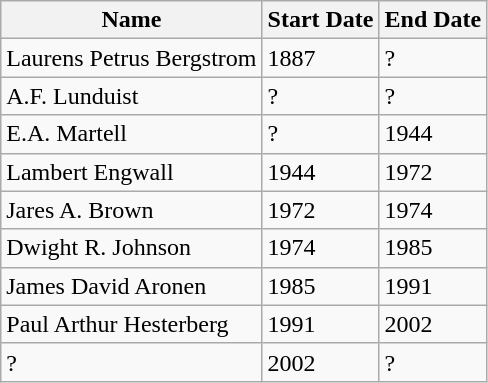<table class="wikitable">
<tr>
<th>Name</th>
<th>Start Date</th>
<th>End Date</th>
</tr>
<tr>
<td>Laurens Petrus Bergstrom</td>
<td>1887</td>
<td>?</td>
</tr>
<tr>
<td>A.F. Lunduist</td>
<td>?</td>
<td>?</td>
</tr>
<tr>
<td>E.A. Martell</td>
<td>?</td>
<td>1944</td>
</tr>
<tr>
<td>Lambert Engwall</td>
<td>1944</td>
<td>1972</td>
</tr>
<tr>
<td>Jares A. Brown</td>
<td>1972</td>
<td>1974</td>
</tr>
<tr>
<td>Dwight R. Johnson</td>
<td>1974</td>
<td>1985</td>
</tr>
<tr>
<td>James David Aronen</td>
<td>1985</td>
<td>1991</td>
</tr>
<tr>
<td>Paul Arthur Hesterberg</td>
<td>1991</td>
<td>2002</td>
</tr>
<tr>
<td>?</td>
<td>2002</td>
<td>?</td>
</tr>
</table>
